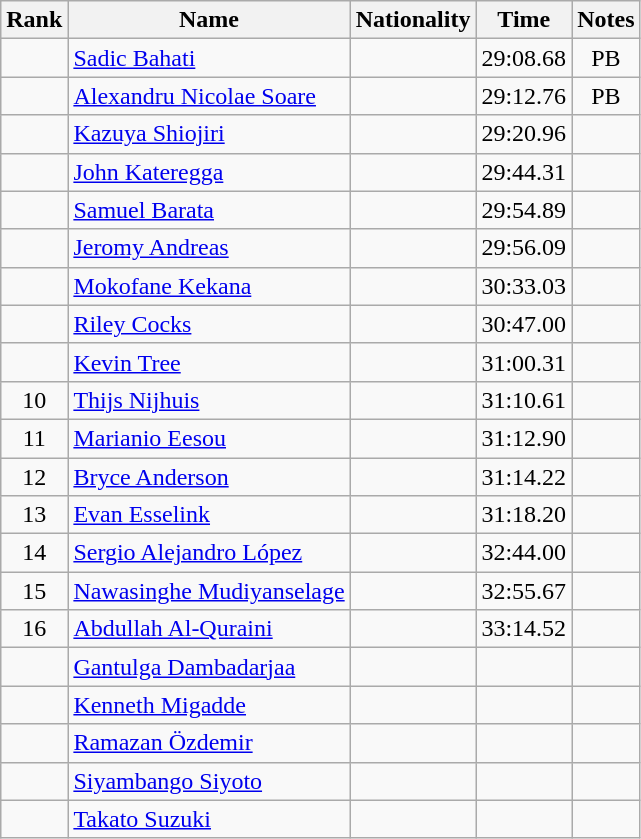<table class="wikitable sortable" style="text-align:center">
<tr>
<th>Rank</th>
<th>Name</th>
<th>Nationality</th>
<th>Time</th>
<th>Notes</th>
</tr>
<tr>
<td></td>
<td align=left><a href='#'>Sadic Bahati</a></td>
<td align=left></td>
<td>29:08.68</td>
<td>PB</td>
</tr>
<tr>
<td></td>
<td align=left><a href='#'>Alexandru Nicolae Soare</a></td>
<td align=left></td>
<td>29:12.76</td>
<td>PB</td>
</tr>
<tr>
<td></td>
<td align=left><a href='#'>Kazuya Shiojiri</a></td>
<td align=left></td>
<td>29:20.96</td>
<td></td>
</tr>
<tr>
<td></td>
<td align=left><a href='#'>John Kateregga</a></td>
<td align=left></td>
<td>29:44.31</td>
<td></td>
</tr>
<tr>
<td></td>
<td align=left><a href='#'>Samuel Barata</a></td>
<td align=left></td>
<td>29:54.89</td>
<td></td>
</tr>
<tr>
<td></td>
<td align=left><a href='#'>Jeromy Andreas</a></td>
<td align=left></td>
<td>29:56.09</td>
<td></td>
</tr>
<tr>
<td></td>
<td align=left><a href='#'>Mokofane Kekana</a></td>
<td align=left></td>
<td>30:33.03</td>
<td></td>
</tr>
<tr>
<td></td>
<td align=left><a href='#'>Riley Cocks</a></td>
<td align=left></td>
<td>30:47.00</td>
<td></td>
</tr>
<tr>
<td></td>
<td align=left><a href='#'>Kevin Tree</a></td>
<td align=left></td>
<td>31:00.31</td>
<td></td>
</tr>
<tr>
<td>10</td>
<td align=left><a href='#'>Thijs Nijhuis</a></td>
<td align=left></td>
<td>31:10.61</td>
<td></td>
</tr>
<tr>
<td>11</td>
<td align=left><a href='#'>Marianio Eesou</a></td>
<td align=left></td>
<td>31:12.90</td>
<td></td>
</tr>
<tr>
<td>12</td>
<td align=left><a href='#'>Bryce Anderson</a></td>
<td align=left></td>
<td>31:14.22</td>
<td></td>
</tr>
<tr>
<td>13</td>
<td align=left><a href='#'>Evan Esselink</a></td>
<td align=left></td>
<td>31:18.20</td>
<td></td>
</tr>
<tr>
<td>14</td>
<td align=left><a href='#'>Sergio Alejandro López</a></td>
<td align=left></td>
<td>32:44.00</td>
<td></td>
</tr>
<tr>
<td>15</td>
<td align=left><a href='#'>Nawasinghe Mudiyanselage</a></td>
<td align=left></td>
<td>32:55.67</td>
<td></td>
</tr>
<tr>
<td>16</td>
<td align=left><a href='#'>Abdullah Al-Quraini</a></td>
<td align=left></td>
<td>33:14.52</td>
<td></td>
</tr>
<tr>
<td></td>
<td align=left><a href='#'>Gantulga Dambadarjaa</a></td>
<td align=left></td>
<td></td>
<td></td>
</tr>
<tr>
<td></td>
<td align=left><a href='#'>Kenneth Migadde</a></td>
<td align=left></td>
<td></td>
<td></td>
</tr>
<tr>
<td></td>
<td align=left><a href='#'>Ramazan Özdemir</a></td>
<td align=left></td>
<td></td>
<td></td>
</tr>
<tr>
<td></td>
<td align=left><a href='#'>Siyambango Siyoto</a></td>
<td align=left></td>
<td></td>
<td></td>
</tr>
<tr>
<td></td>
<td align=left><a href='#'>Takato Suzuki</a></td>
<td align=left></td>
<td></td>
<td></td>
</tr>
</table>
